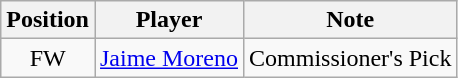<table class=wikitable>
<tr>
<th>Position</th>
<th>Player</th>
<th>Note</th>
</tr>
<tr>
<td align=center>FW</td>
<td> <a href='#'>Jaime Moreno</a></td>
<td>Commissioner's Pick</td>
</tr>
</table>
